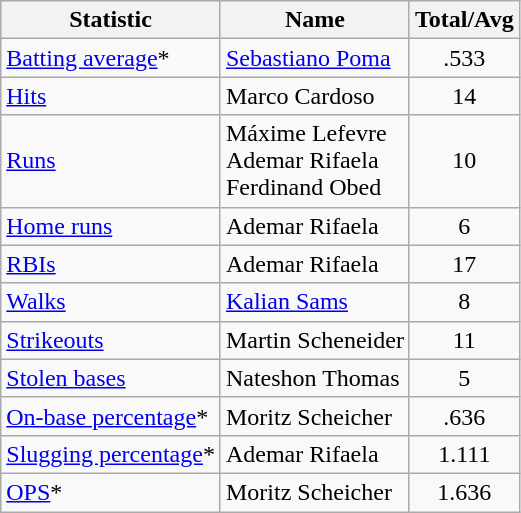<table class=wikitable>
<tr>
<th>Statistic</th>
<th>Name</th>
<th>Total/Avg</th>
</tr>
<tr>
<td><a href='#'>Batting average</a>*</td>
<td> <a href='#'>Sebastiano Poma</a></td>
<td style="text-align: center;">.533</td>
</tr>
<tr>
<td><a href='#'>Hits</a></td>
<td> Marco Cardoso</td>
<td style="text-align: center;">14</td>
</tr>
<tr>
<td><a href='#'>Runs</a></td>
<td> Máxime Lefevre<br> Ademar Rifaela<br> Ferdinand Obed</td>
<td style="text-align: center;">10</td>
</tr>
<tr>
<td><a href='#'>Home runs</a></td>
<td> Ademar Rifaela</td>
<td style="text-align: center;">6</td>
</tr>
<tr>
<td><a href='#'>RBIs</a></td>
<td> Ademar Rifaela</td>
<td style="text-align: center;">17</td>
</tr>
<tr>
<td><a href='#'>Walks</a></td>
<td> <a href='#'>Kalian Sams</a></td>
<td style="text-align: center;">8</td>
</tr>
<tr>
<td><a href='#'>Strikeouts</a></td>
<td> Martin Scheneider</td>
<td style="text-align: center;">11</td>
</tr>
<tr>
<td><a href='#'>Stolen bases</a></td>
<td> Nateshon Thomas</td>
<td style="text-align: center;">5</td>
</tr>
<tr>
<td><a href='#'>On-base percentage</a>*</td>
<td> Moritz Scheicher</td>
<td style="text-align: center;">.636</td>
</tr>
<tr>
<td><a href='#'>Slugging percentage</a>*</td>
<td> Ademar Rifaela</td>
<td style="text-align: center;">1.111</td>
</tr>
<tr>
<td><a href='#'>OPS</a>*</td>
<td> Moritz Scheicher</td>
<td style="text-align: center;">1.636</td>
</tr>
</table>
